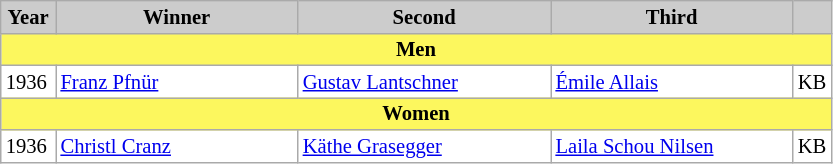<table class="wikitable plainrowheaders" style="background:#fff; font-size:86%; line-height:15px; border:grey solid 1px; border-collapse:collapse;">
<tr style="background:#ccc; text-align:center;">
<th style="background-color: #ccc;" width="30">Year</th>
<th style="background:#ccc;" width="155">Winner</th>
<th style="background:#ccc;" width="162">Second</th>
<th style="background:#ccc;" width="155">Third</th>
<th style="background:#ccc;" width="15"></th>
</tr>
<tr>
<td align="center" bgcolor="#FCF75E" colspan="5"><strong>Men</strong></td>
</tr>
<tr>
<td>1936</td>
<td> <a href='#'>Franz Pfnür</a></td>
<td> <a href='#'>Gustav Lantschner</a></td>
<td> <a href='#'>Émile Allais</a></td>
<td>KB</td>
</tr>
<tr>
<td align="center" bgcolor="#FCF75E" colspan="5"><strong>Women</strong></td>
</tr>
<tr>
<td>1936</td>
<td> <a href='#'>Christl Cranz</a></td>
<td> <a href='#'>Käthe Grasegger</a></td>
<td> <a href='#'>Laila Schou Nilsen</a></td>
<td>KB</td>
</tr>
</table>
